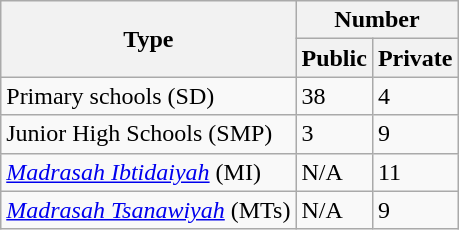<table class="wikitable">
<tr>
<th rowspan="2">Type</th>
<th colspan="2">Number</th>
</tr>
<tr>
<th>Public</th>
<th>Private</th>
</tr>
<tr>
<td>Primary schools (SD)</td>
<td>38</td>
<td>4</td>
</tr>
<tr>
<td>Junior High Schools (SMP)</td>
<td>3</td>
<td>9</td>
</tr>
<tr>
<td><em><a href='#'>Madrasah Ibtidaiyah</a></em> (MI)</td>
<td>N/A</td>
<td>11</td>
</tr>
<tr>
<td><em><a href='#'>Madrasah Tsanawiyah</a></em> (MTs)</td>
<td>N/A</td>
<td>9</td>
</tr>
</table>
